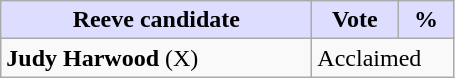<table class="wikitable">
<tr>
<th style="background:#ddf; width:200px;">Reeve candidate</th>
<th style="background:#ddf; width:50px;">Vote</th>
<th style="background:#ddf; width:30px;">%</th>
</tr>
<tr>
<td><strong>Judy Harwood</strong> (X)</td>
<td colspan="2">Acclaimed</td>
</tr>
</table>
